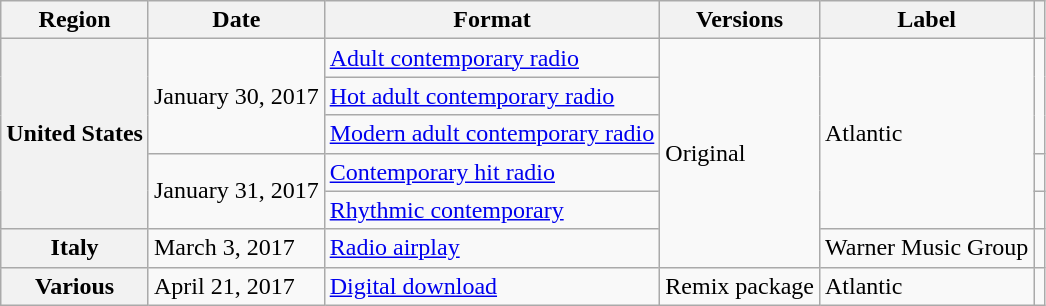<table class="wikitable plainrowheaders">
<tr>
<th scope="col">Region</th>
<th scope="col">Date</th>
<th scope="col">Format</th>
<th scope="col">Versions</th>
<th scope="col">Label</th>
<th scope="col"></th>
</tr>
<tr>
<th scope="row" rowspan="5">United States</th>
<td rowspan="3">January 30, 2017</td>
<td><a href='#'>Adult contemporary radio</a></td>
<td rowspan="6">Original</td>
<td rowspan="5">Atlantic</td>
<td rowspan="3" align="center"></td>
</tr>
<tr>
<td><a href='#'>Hot adult contemporary radio</a></td>
</tr>
<tr>
<td><a href='#'>Modern adult contemporary radio</a></td>
</tr>
<tr>
<td rowspan="2">January 31, 2017</td>
<td><a href='#'>Contemporary hit radio</a></td>
<td align="center"></td>
</tr>
<tr>
<td><a href='#'>Rhythmic contemporary</a></td>
<td align="center"></td>
</tr>
<tr>
<th scope="row">Italy</th>
<td>March 3, 2017</td>
<td><a href='#'>Radio airplay</a></td>
<td>Warner Music Group</td>
<td align="center"></td>
</tr>
<tr>
<th scope="row">Various</th>
<td>April 21, 2017</td>
<td><a href='#'>Digital download</a></td>
<td>Remix package</td>
<td>Atlantic</td>
<td align="center"></td>
</tr>
</table>
